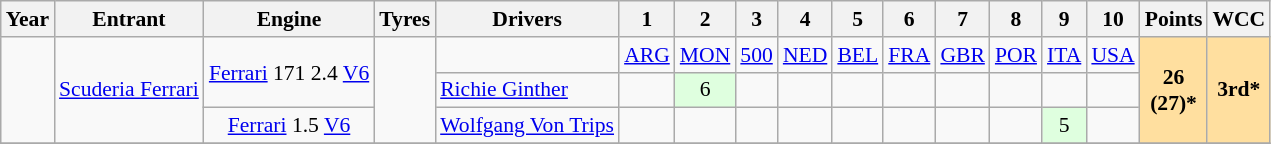<table class="wikitable" style="text-align:center; font-size:90%">
<tr>
<th>Year</th>
<th>Entrant</th>
<th>Engine</th>
<th>Tyres</th>
<th>Drivers</th>
<th>1</th>
<th>2</th>
<th>3</th>
<th>4</th>
<th>5</th>
<th>6</th>
<th>7</th>
<th>8</th>
<th>9</th>
<th>10</th>
<th>Points</th>
<th>WCC</th>
</tr>
<tr>
<td rowspan="3"></td>
<td rowspan="3"><a href='#'>Scuderia Ferrari</a></td>
<td rowspan="2"><a href='#'>Ferrari</a> 171 2.4 <a href='#'>V6</a></td>
<td rowspan="3"></td>
<td></td>
<td><a href='#'>ARG</a></td>
<td><a href='#'>MON</a></td>
<td><a href='#'>500</a></td>
<td><a href='#'>NED</a></td>
<td><a href='#'>BEL</a></td>
<td><a href='#'>FRA</a></td>
<td><a href='#'>GBR</a></td>
<td><a href='#'>POR</a></td>
<td><a href='#'>ITA</a></td>
<td><a href='#'>USA</a></td>
<td rowspan="3" style="background-color:#FFDF9F"><strong>26<br>(27)*</strong></td>
<td rowspan="3" style="background-color:#FFDF9F"><strong>3rd*</strong></td>
</tr>
<tr>
<td align="left"><a href='#'>Richie Ginther</a></td>
<td></td>
<td style="background-color:#DFFFDF">6</td>
<td></td>
<td></td>
<td></td>
<td></td>
<td></td>
<td></td>
<td></td>
<td></td>
</tr>
<tr>
<td><a href='#'>Ferrari</a> 1.5 <a href='#'>V6</a></td>
<td align="left"><a href='#'>Wolfgang Von Trips</a></td>
<td></td>
<td></td>
<td></td>
<td></td>
<td></td>
<td></td>
<td></td>
<td></td>
<td style="background-color:#DFFFDF">5</td>
<td></td>
</tr>
<tr>
</tr>
</table>
